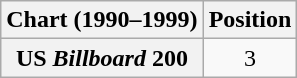<table class="wikitable plainrowheaders">
<tr>
<th scope="col">Chart (1990–1999)</th>
<th scope="col">Position</th>
</tr>
<tr>
<th scope="row">US <em>Billboard</em> 200</th>
<td style="text-align:center;">3</td>
</tr>
</table>
